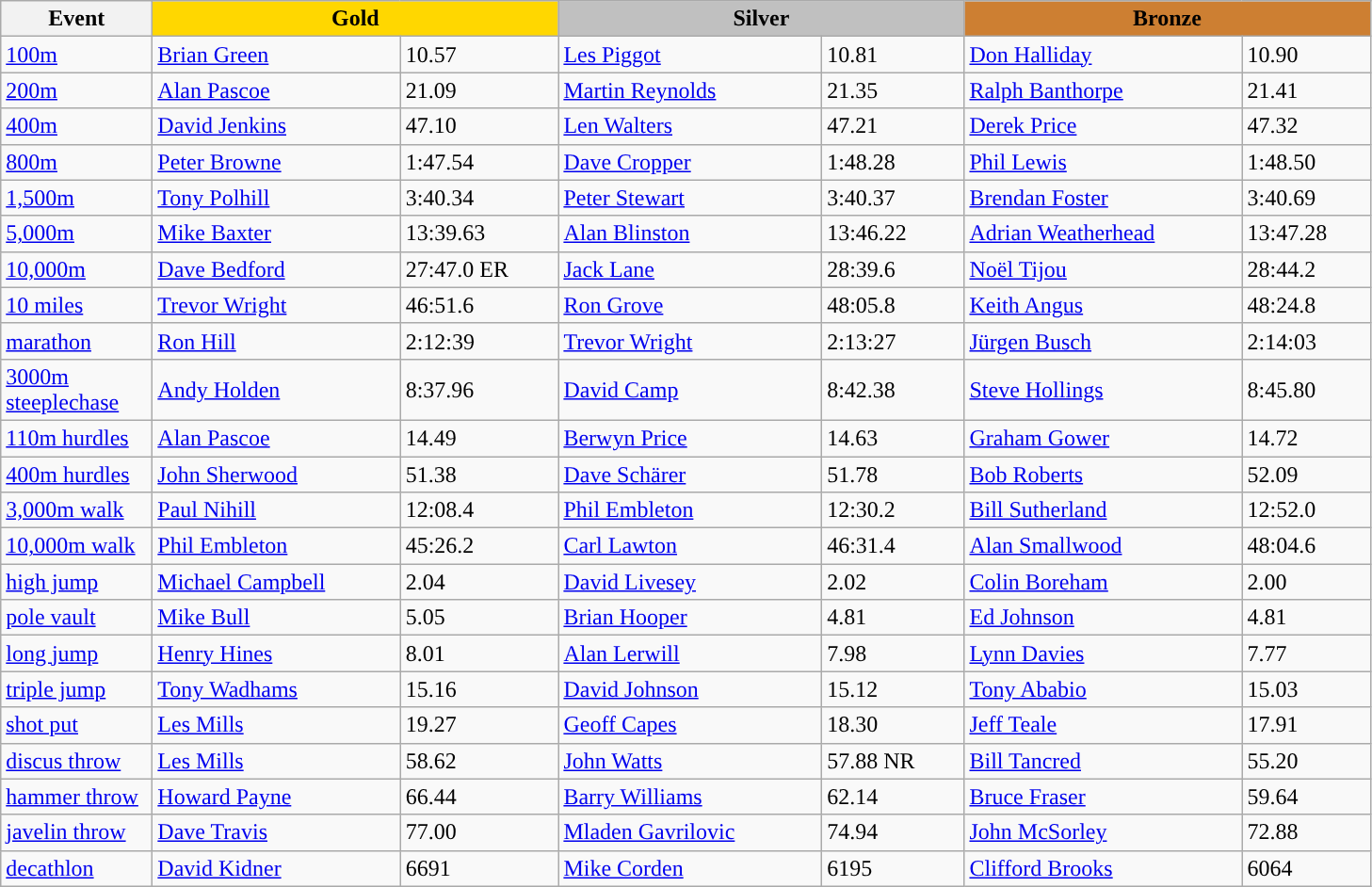<table class="wikitable" style="text-align:left">
<tr>
<th width=100>Event</th>
<th colspan="2" width="280" style="background:gold;">Gold</th>
<th colspan="2" width="280" style="background:silver;">Silver</th>
<th colspan="2" width="280" style="background:#CD7F32;">Bronze</th>
</tr>
<tr>
<td><a href='#'>100m</a></td>
<td><a href='#'>Brian Green</a></td>
<td>10.57</td>
<td> <a href='#'>Les Piggot</a></td>
<td>10.81</td>
<td> <a href='#'>Don Halliday</a></td>
<td>10.90</td>
</tr>
<tr>
<td><a href='#'>200m</a></td>
<td><a href='#'>Alan Pascoe</a></td>
<td>21.09</td>
<td><a href='#'>Martin Reynolds</a></td>
<td>21.35</td>
<td><a href='#'>Ralph Banthorpe</a></td>
<td>21.41</td>
</tr>
<tr>
<td><a href='#'>400m</a></td>
<td> <a href='#'>David Jenkins</a></td>
<td>47.10</td>
<td><a href='#'>Len Walters</a></td>
<td>47.21</td>
<td><a href='#'>Derek Price</a></td>
<td>47.32</td>
</tr>
<tr>
<td><a href='#'>800m</a></td>
<td><a href='#'>Peter Browne</a></td>
<td>1:47.54</td>
<td><a href='#'>Dave Cropper</a></td>
<td>1:48.28</td>
<td><a href='#'>Phil Lewis</a></td>
<td>1:48.50</td>
</tr>
<tr>
<td><a href='#'>1,500m</a></td>
<td> <a href='#'>Tony Polhill</a></td>
<td>3:40.34</td>
<td> <a href='#'>Peter Stewart</a></td>
<td>3:40.37</td>
<td><a href='#'>Brendan Foster</a></td>
<td>3:40.69</td>
</tr>
<tr>
<td><a href='#'>5,000m</a></td>
<td><a href='#'>Mike Baxter</a></td>
<td>13:39.63</td>
<td><a href='#'>Alan Blinston</a></td>
<td>13:46.22</td>
<td><a href='#'>Adrian Weatherhead</a></td>
<td>13:47.28</td>
</tr>
<tr>
<td><a href='#'>10,000m</a></td>
<td><a href='#'>Dave Bedford</a></td>
<td>27:47.0 ER</td>
<td><a href='#'>Jack Lane</a></td>
<td>28:39.6</td>
<td> <a href='#'>Noël Tijou</a></td>
<td>28:44.2</td>
</tr>
<tr>
<td><a href='#'>10 miles</a></td>
<td><a href='#'>Trevor Wright</a></td>
<td>46:51.6</td>
<td><a href='#'>Ron Grove</a></td>
<td>48:05.8</td>
<td><a href='#'>Keith Angus</a></td>
<td>48:24.8</td>
</tr>
<tr>
<td><a href='#'>marathon</a></td>
<td><a href='#'>Ron Hill</a></td>
<td>2:12:39</td>
<td><a href='#'>Trevor Wright</a></td>
<td>2:13:27</td>
<td> <a href='#'>Jürgen Busch</a></td>
<td>2:14:03</td>
</tr>
<tr>
<td><a href='#'>3000m steeplechase</a></td>
<td><a href='#'>Andy Holden</a></td>
<td>8:37.96</td>
<td><a href='#'>David Camp</a></td>
<td>8:42.38</td>
<td><a href='#'>Steve Hollings</a></td>
<td>8:45.80</td>
</tr>
<tr>
<td><a href='#'>110m hurdles</a></td>
<td><a href='#'>Alan Pascoe</a></td>
<td>14.49</td>
<td><a href='#'>Berwyn Price</a></td>
<td>14.63</td>
<td><a href='#'>Graham Gower</a></td>
<td>14.72</td>
</tr>
<tr>
<td><a href='#'>400m hurdles</a></td>
<td><a href='#'>John Sherwood</a></td>
<td>51.38</td>
<td><a href='#'>Dave Schärer</a></td>
<td>51.78</td>
<td><a href='#'>Bob Roberts</a></td>
<td>52.09</td>
</tr>
<tr>
<td><a href='#'>3,000m walk</a></td>
<td><a href='#'>Paul Nihill</a></td>
<td>12:08.4</td>
<td><a href='#'>Phil Embleton</a></td>
<td>12:30.2</td>
<td> <a href='#'>Bill Sutherland</a></td>
<td>12:52.0</td>
</tr>
<tr>
<td><a href='#'>10,000m walk</a></td>
<td><a href='#'>Phil Embleton</a></td>
<td>45:26.2</td>
<td><a href='#'>Carl Lawton</a></td>
<td>46:31.4</td>
<td><a href='#'>Alan Smallwood</a></td>
<td>48:04.6</td>
</tr>
<tr>
<td><a href='#'>high jump</a></td>
<td><a href='#'>Michael Campbell</a></td>
<td>2.04</td>
<td><a href='#'>David Livesey</a></td>
<td>2.02</td>
<td><a href='#'>Colin Boreham</a></td>
<td>2.00</td>
</tr>
<tr>
<td><a href='#'>pole vault</a></td>
<td><a href='#'>Mike Bull</a></td>
<td>5.05</td>
<td><a href='#'>Brian Hooper</a></td>
<td>4.81</td>
<td> <a href='#'>Ed Johnson</a></td>
<td>4.81</td>
</tr>
<tr>
<td><a href='#'>long jump</a></td>
<td> <a href='#'>Henry Hines</a></td>
<td>8.01</td>
<td><a href='#'>Alan Lerwill</a></td>
<td>7.98</td>
<td> <a href='#'>Lynn Davies</a></td>
<td>7.77</td>
</tr>
<tr>
<td><a href='#'>triple jump</a></td>
<td><a href='#'>Tony Wadhams</a></td>
<td>15.16</td>
<td><a href='#'>David Johnson</a></td>
<td>15.12</td>
<td><a href='#'>Tony Ababio</a></td>
<td>15.03</td>
</tr>
<tr>
<td><a href='#'>shot put</a></td>
<td> <a href='#'>Les Mills</a></td>
<td>19.27</td>
<td><a href='#'>Geoff Capes</a></td>
<td>18.30</td>
<td><a href='#'>Jeff Teale</a></td>
<td>17.91</td>
</tr>
<tr>
<td><a href='#'>discus throw</a></td>
<td> <a href='#'>Les Mills</a></td>
<td>58.62</td>
<td><a href='#'>John Watts</a></td>
<td>57.88 NR</td>
<td><a href='#'>Bill Tancred</a></td>
<td>55.20</td>
</tr>
<tr>
<td><a href='#'>hammer throw</a></td>
<td><a href='#'>Howard Payne</a></td>
<td>66.44</td>
<td><a href='#'>Barry Williams</a></td>
<td>62.14</td>
<td><a href='#'>Bruce Fraser</a></td>
<td>59.64</td>
</tr>
<tr>
<td><a href='#'>javelin throw</a></td>
<td><a href='#'>Dave Travis</a></td>
<td>77.00</td>
<td><a href='#'>Mladen Gavrilovic</a></td>
<td>74.94</td>
<td><a href='#'>John McSorley</a></td>
<td>72.88</td>
</tr>
<tr>
<td><a href='#'>decathlon</a></td>
<td> <a href='#'>David Kidner</a></td>
<td>6691</td>
<td><a href='#'>Mike Corden</a></td>
<td>6195</td>
<td> <a href='#'>Clifford Brooks</a></td>
<td>6064</td>
</tr>
</table>
